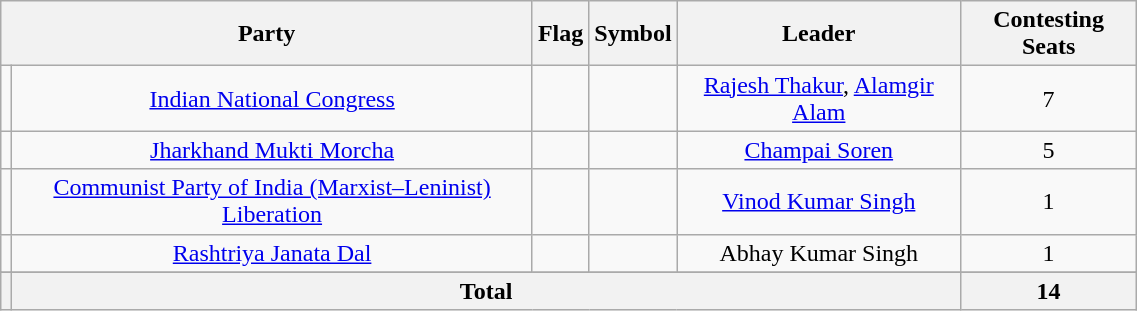<table class="wikitable" width="60%" style="text-align:center">
<tr>
<th colspan="2">Party</th>
<th>Flag</th>
<th>Symbol</th>
<th>Leader</th>
<th>Contesting Seats</th>
</tr>
<tr>
<td></td>
<td><a href='#'>Indian National Congress</a></td>
<td></td>
<td></td>
<td><a href='#'>Rajesh Thakur</a>, <a href='#'>Alamgir Alam</a></td>
<td>7</td>
</tr>
<tr>
<td></td>
<td><a href='#'>Jharkhand Mukti Morcha</a></td>
<td></td>
<td></td>
<td><a href='#'>Champai Soren</a></td>
<td>5</td>
</tr>
<tr>
<td></td>
<td><a href='#'>Communist Party of India (Marxist–Leninist) Liberation</a></td>
<td></td>
<td></td>
<td><a href='#'>Vinod Kumar Singh</a></td>
<td>1</td>
</tr>
<tr>
<td></td>
<td><a href='#'>Rashtriya Janata Dal</a></td>
<td></td>
<td></td>
<td>Abhay Kumar Singh</td>
<td>1</td>
</tr>
<tr>
</tr>
<tr>
<th></th>
<th Colspan=4>Total</th>
<th>14</th>
</tr>
</table>
